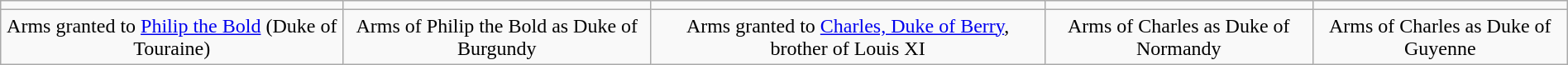<table class="wikitable" style="margin:1em auto; text-align:center;">
<tr>
<td></td>
<td></td>
<td></td>
<td></td>
<td></td>
</tr>
<tr>
<td>Arms granted to <a href='#'>Philip the Bold</a> (Duke of Touraine)</td>
<td>Arms of Philip the Bold as Duke of Burgundy</td>
<td>Arms granted to <a href='#'>Charles, Duke of Berry</a>, brother of Louis XI</td>
<td>Arms of Charles as Duke of Normandy</td>
<td>Arms of Charles as Duke of Guyenne</td>
</tr>
</table>
